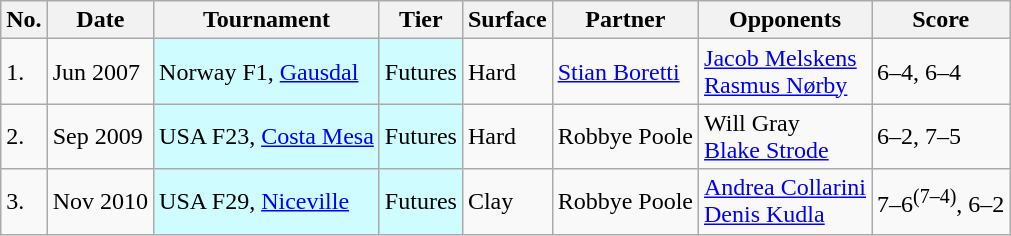<table class="sortable wikitable">
<tr>
<th class="unsortable">No.</th>
<th>Date</th>
<th>Tournament</th>
<th>Tier</th>
<th>Surface</th>
<th>Partner</th>
<th>Opponents</th>
<th class="unsortable">Score</th>
</tr>
<tr>
<td>1.</td>
<td>Jun 2007</td>
<td style="background:#cffcff;">Norway F1, <a href='#'>Gausdal</a></td>
<td style="background:#cffcff;">Futures</td>
<td>Hard</td>
<td> <a href='#'>Stian Boretti</a></td>
<td> <a href='#'>Jacob Melskens</a><br> <a href='#'>Rasmus Nørby</a></td>
<td>6–4, 6–4</td>
</tr>
<tr>
<td>2.</td>
<td>Sep 2009</td>
<td style="background:#cffcff;">USA F23, <a href='#'>Costa Mesa</a></td>
<td style="background:#cffcff;">Futures</td>
<td>Hard</td>
<td> Robbye Poole</td>
<td> Will Gray <br> <a href='#'>Blake Strode</a></td>
<td>6–2, 7–5</td>
</tr>
<tr>
<td>3.</td>
<td>Nov 2010</td>
<td style="background:#cffcff;">USA F29, <a href='#'>Niceville</a></td>
<td style="background:#cffcff;">Futures</td>
<td>Clay</td>
<td> Robbye Poole</td>
<td> <a href='#'>Andrea Collarini</a><br> <a href='#'>Denis Kudla</a></td>
<td>7–6<sup>(7–4)</sup>, 6–2</td>
</tr>
</table>
